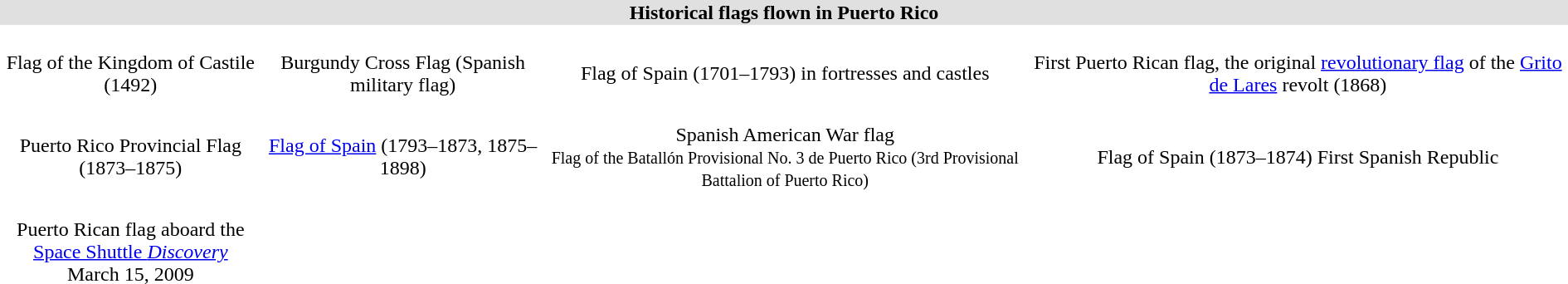<table class=toccolours style="width: 100%; margin-bottom: 0.5em;">
<tr>
<th colspan="9" style="background-color: #E0E0E0;text-align:center;">Historical flags flown in Puerto Rico</th>
</tr>
<tr>
<td align="center"><br>Flag of the Kingdom of Castile (1492)</td>
<td align="center"><br>Burgundy Cross Flag (Spanish military flag)</td>
<td align="center"><br>Flag of Spain (1701–1793) in fortresses and castles</td>
<td align="center"><br>First Puerto Rican flag, the original <a href='#'>revolutionary flag</a> of the <a href='#'>Grito de Lares</a> revolt (1868)</td>
</tr>
<tr>
<td align="center"><br>Puerto Rico Provincial Flag (1873–1875)</td>
<td align="center"><br><a href='#'>Flag of Spain</a> (1793–1873, 1875–1898)</td>
<td align="center"><br> Spanish American War flag<br><small>Flag of the Batallón Provisional No. 3 de Puerto Rico (3rd Provisional Battalion of Puerto Rico)</small></td>
<td align="center"><br> Flag of Spain (1873–1874) First Spanish Republic</td>
</tr>
<tr>
<td align="center"><br>Puerto Rican flag aboard the<br><a href='#'>Space Shuttle <em>Discovery</em></a><br>March 15, 2009</td>
</tr>
<tr>
</tr>
</table>
